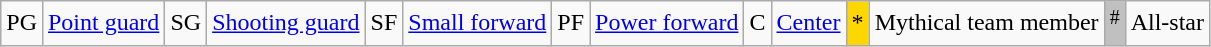<table class="wikitable">
<tr>
<td>PG</td>
<td><a href='#'>Point guard</a></td>
<td>SG</td>
<td><a href='#'>Shooting guard</a></td>
<td>SF</td>
<td><a href='#'>Small forward</a></td>
<td>PF</td>
<td><a href='#'>Power forward</a></td>
<td>C</td>
<td><a href='#'>Center</a></td>
<td bgcolor=gold>*</td>
<td>Mythical team member</td>
<td style="background:silver;"><sup>#</sup></td>
<td>All-star</td>
</tr>
</table>
